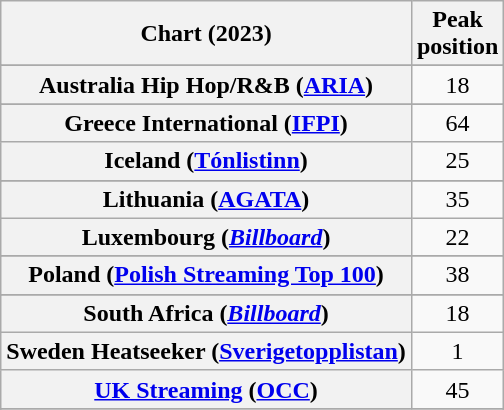<table class="wikitable sortable plainrowheaders" style="text-align:center">
<tr>
<th scope="col">Chart (2023)</th>
<th scope="col">Peak<br>position</th>
</tr>
<tr>
</tr>
<tr>
<th scope="row">Australia Hip Hop/R&B (<a href='#'>ARIA</a>)</th>
<td>18</td>
</tr>
<tr>
</tr>
<tr>
</tr>
<tr>
</tr>
<tr>
<th scope="row">Greece International (<a href='#'>IFPI</a>)</th>
<td>64</td>
</tr>
<tr>
<th scope="row">Iceland (<a href='#'>Tónlistinn</a>)</th>
<td>25</td>
</tr>
<tr>
</tr>
<tr>
<th scope="row">Lithuania (<a href='#'>AGATA</a>)</th>
<td>35</td>
</tr>
<tr>
<th scope="row">Luxembourg (<em><a href='#'>Billboard</a></em>)</th>
<td>22</td>
</tr>
<tr>
</tr>
<tr>
<th scope="row">Poland (<a href='#'>Polish Streaming Top 100</a>)</th>
<td>38</td>
</tr>
<tr>
</tr>
<tr>
<th scope="row">South Africa (<em><a href='#'>Billboard</a></em>)</th>
<td>18</td>
</tr>
<tr>
<th scope="row">Sweden Heatseeker (<a href='#'>Sverigetopplistan</a>)</th>
<td>1</td>
</tr>
<tr>
<th scope="row"><a href='#'>UK Streaming</a> (<a href='#'>OCC</a>)</th>
<td>45</td>
</tr>
<tr>
</tr>
<tr>
</tr>
</table>
